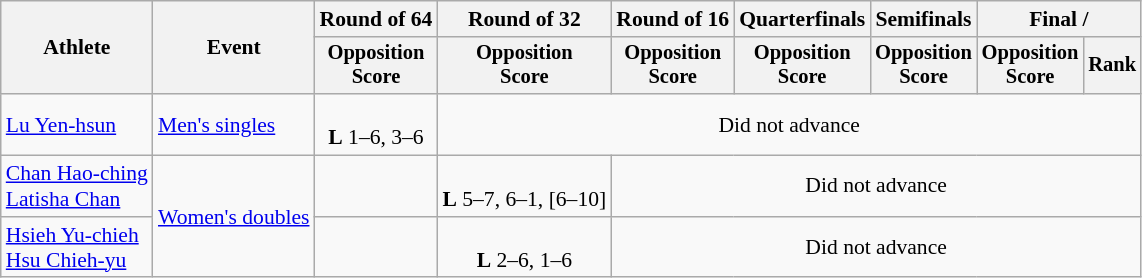<table class="wikitable" style="font-size:90%; text-align:center">
<tr>
<th rowspan="2">Athlete</th>
<th rowspan="2">Event</th>
<th>Round of 64</th>
<th>Round of 32</th>
<th>Round of 16</th>
<th>Quarterfinals</th>
<th>Semifinals</th>
<th colspan="2">Final / </th>
</tr>
<tr style="font-size:95%">
<th>Opposition<br>Score</th>
<th>Opposition<br>Score</th>
<th>Opposition<br>Score</th>
<th>Opposition<br>Score</th>
<th>Opposition<br>Score</th>
<th>Opposition<br>Score</th>
<th>Rank</th>
</tr>
<tr>
<td align="left"><a href='#'>Lu Yen-hsun</a></td>
<td align="left"><a href='#'>Men's singles</a></td>
<td><br><strong>L</strong> 1–6, 3–6</td>
<td colspan=6>Did not advance</td>
</tr>
<tr>
<td align="left"><a href='#'>Chan Hao-ching</a><br><a href='#'>Latisha Chan</a></td>
<td align="left" rowspan="2"><a href='#'>Women's doubles</a></td>
<td></td>
<td><br><strong>L</strong> 5–7, 6–1, [6–10]</td>
<td colspan=5>Did not advance</td>
</tr>
<tr>
<td align="left"><a href='#'>Hsieh Yu-chieh</a><br><a href='#'>Hsu Chieh-yu</a></td>
<td></td>
<td><br><strong>L</strong> 2–6, 1–6</td>
<td colspan=5>Did not advance</td>
</tr>
</table>
